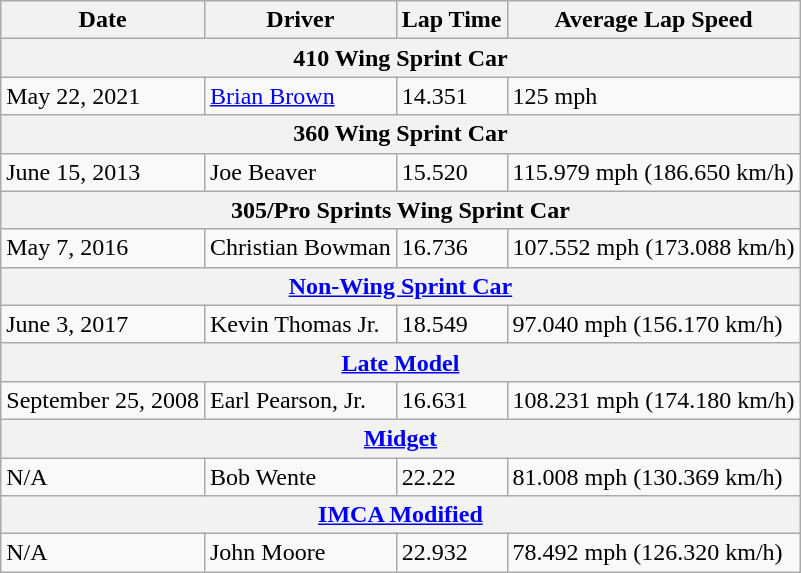<table class="wikitable">
<tr>
<th>Date</th>
<th>Driver</th>
<th>Lap Time</th>
<th>Average Lap Speed</th>
</tr>
<tr>
<th colspan="4">410 Wing Sprint Car </th>
</tr>
<tr>
<td>May 22, 2021</td>
<td><a href='#'>Brian Brown</a></td>
<td>14.351</td>
<td>125 mph</td>
</tr>
<tr>
<th colspan="4">360 Wing Sprint Car </th>
</tr>
<tr>
<td>June 15, 2013</td>
<td>Joe Beaver</td>
<td>15.520</td>
<td>115.979 mph (186.650 km/h)</td>
</tr>
<tr>
<th colspan="4">305/Pro Sprints Wing Sprint Car </th>
</tr>
<tr>
<td>May 7, 2016</td>
<td>Christian Bowman</td>
<td>16.736</td>
<td>107.552 mph (173.088 km/h)</td>
</tr>
<tr>
<th colspan="4"><a href='#'>Non-Wing Sprint Car</a></th>
</tr>
<tr>
<td>June 3, 2017</td>
<td>Kevin Thomas Jr.</td>
<td>18.549</td>
<td>97.040 mph (156.170 km/h)</td>
</tr>
<tr>
<th colspan="4"><a href='#'>Late Model</a></th>
</tr>
<tr>
<td>September 25, 2008</td>
<td>Earl Pearson, Jr.</td>
<td>16.631</td>
<td>108.231 mph (174.180 km/h)</td>
</tr>
<tr>
<th colspan="4"><a href='#'>Midget</a></th>
</tr>
<tr>
<td>N/A</td>
<td>Bob Wente</td>
<td>22.22</td>
<td>81.008 mph (130.369 km/h)</td>
</tr>
<tr>
<th colspan="4"><a href='#'>IMCA Modified</a></th>
</tr>
<tr>
<td>N/A</td>
<td>John Moore</td>
<td>22.932</td>
<td>78.492 mph (126.320 km/h)</td>
</tr>
</table>
